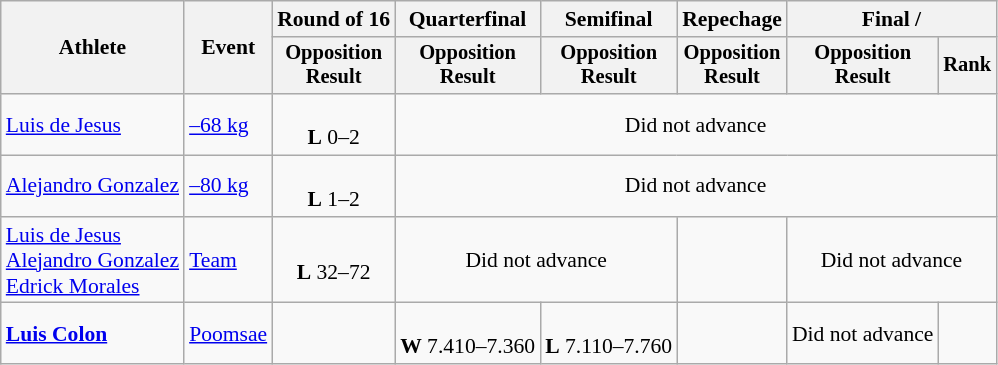<table class=wikitable style=font-size:90%;text-align:center>
<tr>
<th rowspan=2>Athlete</th>
<th rowspan=2>Event</th>
<th>Round of 16</th>
<th>Quarterfinal</th>
<th>Semifinal</th>
<th>Repechage</th>
<th colspan=2>Final / </th>
</tr>
<tr style=font-size:95%>
<th>Opposition<br>Result</th>
<th>Opposition<br>Result</th>
<th>Opposition<br>Result</th>
<th>Opposition<br>Result</th>
<th>Opposition<br>Result</th>
<th>Rank</th>
</tr>
<tr>
<td align=left><a href='#'>Luis de Jesus</a></td>
<td align=left><a href='#'>–68 kg</a></td>
<td><br><strong>L</strong> 0–2</td>
<td colspan=5>Did not advance</td>
</tr>
<tr>
<td align=left><a href='#'>Alejandro Gonzalez</a></td>
<td align=left><a href='#'>–80 kg</a></td>
<td><br><strong>L</strong> 1–2</td>
<td colspan=5>Did not advance</td>
</tr>
<tr>
<td align=left><a href='#'>Luis de Jesus</a><br><a href='#'>Alejandro Gonzalez</a><br><a href='#'>Edrick Morales</a></td>
<td align=left><a href='#'>Team</a></td>
<td><br><strong>L</strong> 32–72</td>
<td colspan=2>Did not advance</td>
<td></td>
<td colspan=2>Did not advance</td>
</tr>
<tr>
<td align=left><strong><a href='#'>Luis Colon</a></strong></td>
<td align=left><a href='#'>Poomsae</a></td>
<td></td>
<td><br><strong>W</strong> 7.410–7.360</td>
<td><br><strong>L</strong> 7.110–7.760</td>
<td></td>
<td>Did not advance</td>
<td></td>
</tr>
</table>
